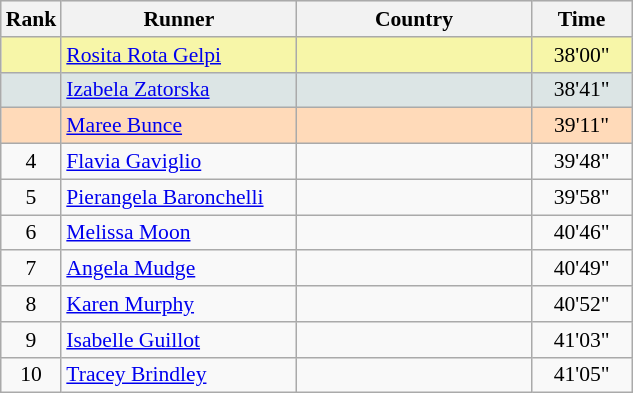<table class="wikitable" style="text-align:center; font-size: 90%; border: gray solid 1px;border-collapse:collapse;">
<tr bgcolor="#E4E4E4">
<th style="border-bottom:1px solid #AAAAAA" width=10>Rank</th>
<th style="border-bottom:1px solid #AAAAAA" width=150>Runner</th>
<th style="border-bottom:1px solid #AAAAAA" width=150>Country</th>
<th style="border-bottom:1px solid #AAAAAA" width=60>Time</th>
</tr>
<tr bgcolor=F7F6A8>
<td></td>
<td align=left><a href='#'>Rosita Rota Gelpi</a></td>
<td align=left></td>
<td>38'00"</td>
</tr>
<tr bgcolor=DCE5E5>
<td></td>
<td align=left><a href='#'>Izabela Zatorska</a></td>
<td align=left></td>
<td>38'41"</td>
</tr>
<tr bgcolor=FFDAB9>
<td></td>
<td align=left><a href='#'>Maree Bunce</a></td>
<td align=left></td>
<td>39'11"</td>
</tr>
<tr>
<td>4</td>
<td align=left><a href='#'>Flavia Gaviglio</a></td>
<td align=left></td>
<td>39'48"</td>
</tr>
<tr>
<td>5</td>
<td align=left><a href='#'>Pierangela Baronchelli</a></td>
<td align=left></td>
<td>39'58"</td>
</tr>
<tr>
<td>6</td>
<td align=left><a href='#'>Melissa Moon</a></td>
<td align=left></td>
<td>40'46"</td>
</tr>
<tr>
<td>7</td>
<td align=left><a href='#'>Angela Mudge</a></td>
<td align=left></td>
<td>40'49"</td>
</tr>
<tr>
<td>8</td>
<td align=left><a href='#'>Karen Murphy</a></td>
<td align=left></td>
<td>40'52"</td>
</tr>
<tr>
<td>9</td>
<td align=left><a href='#'>Isabelle Guillot</a></td>
<td align=left></td>
<td>41'03"</td>
</tr>
<tr>
<td>10</td>
<td align=left><a href='#'>Tracey Brindley</a></td>
<td align=left></td>
<td>41'05"</td>
</tr>
</table>
